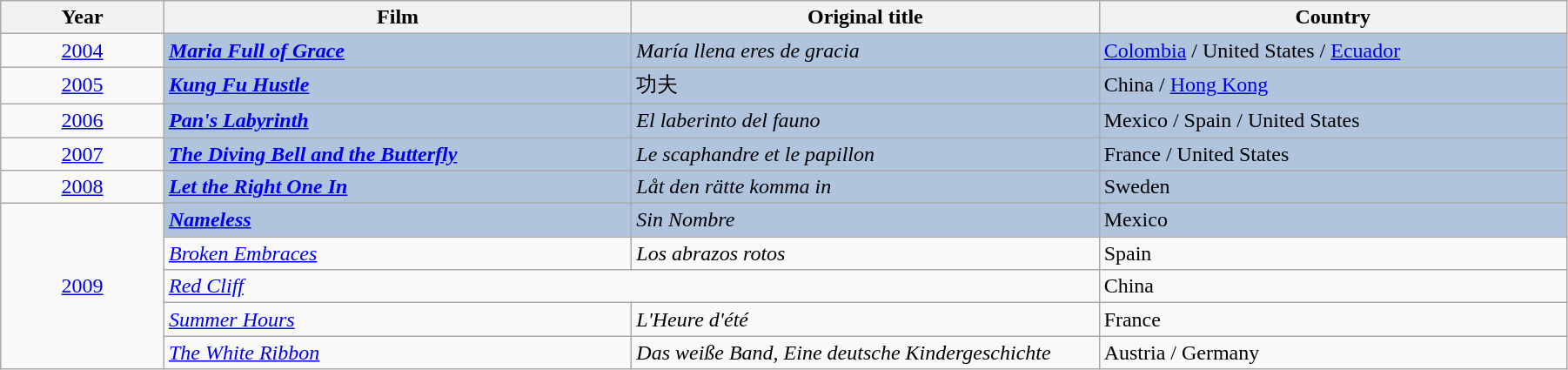<table class="wikitable" width="95%" cellpadding="5">
<tr>
<th width="100"><strong>Year</strong></th>
<th width="300"><strong>Film</strong></th>
<th width="300"><strong>Original title</strong></th>
<th width="300"><strong>Country</strong></th>
</tr>
<tr>
<td style="text-align:center;"><a href='#'>2004</a></td>
<td style="background:#B0C4DE;"><strong><em><a href='#'>Maria Full of Grace</a></em></strong></td>
<td style="background:#B0C4DE;"><em>María llena eres de gracia</em></td>
<td style="background:#B0C4DE;"><a href='#'>Colombia</a> / United States / <a href='#'>Ecuador</a></td>
</tr>
<tr>
<td style="text-align:center;"><a href='#'>2005</a></td>
<td style="background:#B0C4DE;"><strong><em><a href='#'>Kung Fu Hustle</a></em></strong></td>
<td style="background:#B0C4DE;">功夫</td>
<td style="background:#B0C4DE;">China / <a href='#'>Hong Kong</a></td>
</tr>
<tr>
<td style="text-align:center;"><a href='#'>2006</a></td>
<td style="background:#B0C4DE;"><strong><em><a href='#'>Pan's Labyrinth</a></em></strong></td>
<td style="background:#B0C4DE;"><em>El laberinto del fauno</em></td>
<td style="background:#B0C4DE;">Mexico / Spain / United States</td>
</tr>
<tr>
<td style="text-align:center;"><a href='#'>2007</a></td>
<td style="background:#B0C4DE;"><strong><em><a href='#'>The Diving Bell and the Butterfly</a></em></strong></td>
<td style="background:#B0C4DE;"><em>Le scaphandre et le papillon</em></td>
<td style="background:#B0C4DE;">France / United States</td>
</tr>
<tr>
<td style="text-align:center;"><a href='#'>2008</a></td>
<td style="background:#B0C4DE;"><strong><em><a href='#'>Let the Right One In</a></em></strong></td>
<td style="background:#B0C4DE;"><em>Låt den rätte komma in</em></td>
<td style="background:#B0C4DE;">Sweden</td>
</tr>
<tr>
<td rowspan="5" style="text-align:center;"><a href='#'>2009</a></td>
<td style="background:#B0C4DE;"><strong><em><a href='#'>Nameless</a></em></strong></td>
<td style="background:#B0C4DE;"><em>Sin Nombre</em></td>
<td style="background:#B0C4DE;">Mexico</td>
</tr>
<tr>
<td><em><a href='#'>Broken Embraces</a></em></td>
<td><em>Los abrazos rotos</em></td>
<td>Spain</td>
</tr>
<tr>
<td colspan="2"><em><a href='#'>Red Cliff</a></em></td>
<td>China</td>
</tr>
<tr>
<td><em><a href='#'>Summer Hours</a></em></td>
<td><em>L'Heure d'été</em></td>
<td>France</td>
</tr>
<tr>
<td><em><a href='#'>The White Ribbon</a></em></td>
<td><em>Das weiße Band, Eine deutsche Kindergeschichte</em></td>
<td>Austria / Germany</td>
</tr>
</table>
